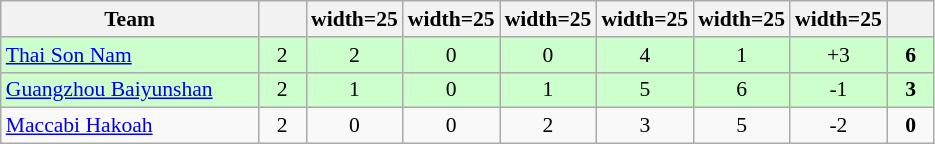<table class="wikitable" style="text-align: center; font-size: 90%;">
<tr>
<th style="width:165px;">Team</th>
<th width=25></th>
<th>width=25</th>
<th>width=25</th>
<th>width=25</th>
<th>width=25</th>
<th>width=25</th>
<th>width=25</th>
<th width=25></th>
</tr>
<tr style="text-align:center; background:#cfc;">
<td style="text-align:left;"> <a href='#'>Thai Son Nam</a></td>
<td>2</td>
<td>2</td>
<td>0</td>
<td>0</td>
<td>4</td>
<td>1</td>
<td>+3</td>
<td><strong>6</strong></td>
</tr>
<tr style="text-align:center; background:#cfc;">
<td style="text-align:left;"> <a href='#'>Guangzhou Baiyunshan</a></td>
<td>2</td>
<td>1</td>
<td>0</td>
<td>1</td>
<td>5</td>
<td>6</td>
<td>-1</td>
<td><strong>3</strong></td>
</tr>
<tr>
<td style="text-align:left;"> <a href='#'>Maccabi Hakoah</a></td>
<td>2</td>
<td>0</td>
<td>0</td>
<td>2</td>
<td>3</td>
<td>5</td>
<td>-2</td>
<td><strong>0</strong></td>
</tr>
</table>
